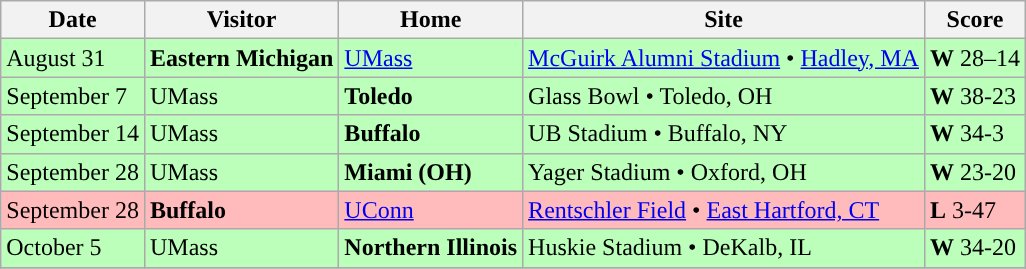<table class="wikitable">
<tr>
<th>Date</th>
<th>Visitor</th>
<th>Home</th>
<th>Site</th>
<th>Score</th>
</tr>
<tr style="background:#bfb;">
<td>August 31</td>
<td><strong>Eastern Michigan</strong></td>
<td><a href='#'>UMass</a></td>
<td><a href='#'>McGuirk Alumni Stadium</a> • <a href='#'>Hadley, MA</a></td>
<td><strong>W</strong> 28–14</td>
</tr>
<tr style="background:#bfb;">
<td>September 7</td>
<td>UMass</td>
<td><strong>Toledo</strong></td>
<td>Glass Bowl • Toledo, OH</td>
<td><strong>W</strong> 38-23</td>
</tr>
<tr style="background:#bfb;">
<td>September 14</td>
<td>UMass</td>
<td><strong>Buffalo</strong></td>
<td>UB Stadium • Buffalo, NY</td>
<td><strong>W</strong> 34-3</td>
</tr>
<tr style="background:#bfb;">
<td>September 28</td>
<td>UMass</td>
<td><strong>Miami (OH)</strong></td>
<td>Yager Stadium • Oxford, OH</td>
<td><strong>W</strong> 23-20</td>
</tr>
<tr style="background:#fbb">
<td>September 28</td>
<td><strong>Buffalo</strong></td>
<td><a href='#'>UConn</a></td>
<td><a href='#'>Rentschler Field</a> • <a href='#'>East Hartford, CT</a></td>
<td><strong>L</strong> 3-47</td>
</tr>
<tr style="background:#bfb;">
<td>October 5</td>
<td>UMass</td>
<td><strong>Northern Illinois</strong></td>
<td>Huskie Stadium • DeKalb, IL</td>
<td><strong>W</strong> 34-20</td>
</tr>
<tr>
</tr>
</table>
